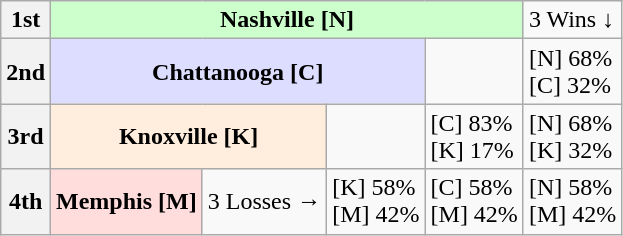<table class="wikitable">
<tr>
<th>1st</th>
<th colspan="4" style="background: #ccffcc">Nashville [N]</th>
<td>3 Wins ↓</td>
</tr>
<tr>
<th>2nd</th>
<th colspan="3" style="background: #ddddff">Chattanooga [C]</th>
<td></td>
<td style="white-space:nowrap;">[N] 68%<br>[C] 32%</td>
</tr>
<tr>
<th>3rd</th>
<th colspan="2" style="background: #ffeedd">Knoxville [K]</th>
<td></td>
<td style="white-space:nowrap;">[C] 83% <br>[K] 17%</td>
<td style="white-space:nowrap;">[N] 68% <br>[K] 32%</td>
</tr>
<tr>
<th>4th</th>
<th style="background: #ffdddd">Memphis [M]</th>
<td>3 Losses →</td>
<td style="white-space:nowrap;">[K] 58% <br>[M] 42%</td>
<td style="white-space:nowrap;">[C] 58% <br>[M] 42%</td>
<td style="white-space:nowrap;">[N] 58% <br>[M] 42%</td>
</tr>
</table>
